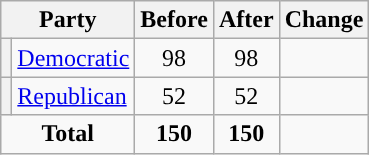<table class="wikitable" style="text-align:center;">
<tr>
<th colspan="2">Party</th>
<th>Before</th>
<th>After</th>
<th>Change</th>
</tr>
<tr>
<th style="background-color:"></th>
<td style="text-align:left;"><a href='#'>Democratic</a></td>
<td>98</td>
<td>98</td>
<td></td>
</tr>
<tr>
<th style="background-color:"></th>
<td style="text-align:left;"><a href='#'>Republican</a></td>
<td>52</td>
<td>52</td>
<td></td>
</tr>
<tr>
<td colspan="2"><strong>Total</strong></td>
<td><strong>150</strong></td>
<td><strong>150</strong></td>
<td></td>
</tr>
</table>
